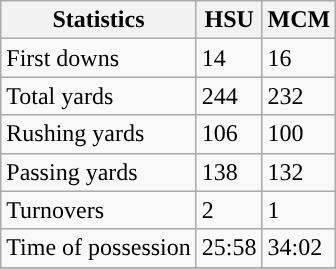<table class="wikitable">
<tr>
<th>Statistics</th>
<th>HSU</th>
<th>MCM</th>
</tr>
<tr>
<td>First downs</td>
<td>14</td>
<td>16</td>
</tr>
<tr>
<td>Total yards</td>
<td>244</td>
<td>232</td>
</tr>
<tr>
<td>Rushing yards</td>
<td>106</td>
<td>100</td>
</tr>
<tr>
<td>Passing yards</td>
<td>138</td>
<td>132</td>
</tr>
<tr>
<td>Turnovers</td>
<td>2</td>
<td>1</td>
</tr>
<tr>
<td>Time of possession</td>
<td>25:58</td>
<td>34:02</td>
</tr>
<tr>
</tr>
</table>
